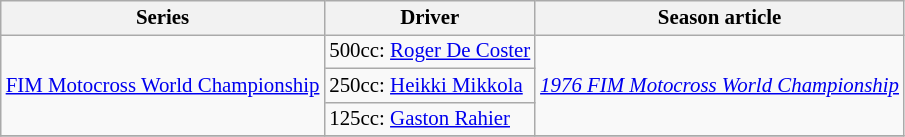<table class="wikitable" style="font-size: 87%;">
<tr>
<th>Series</th>
<th>Driver</th>
<th>Season article</th>
</tr>
<tr>
<td rowspan=3><a href='#'>FIM Motocross World Championship</a></td>
<td>500cc:  <a href='#'>Roger De Coster</a></td>
<td rowspan=3><em><a href='#'>1976 FIM Motocross World Championship</a></em></td>
</tr>
<tr>
<td>250cc:  <a href='#'>Heikki Mikkola</a></td>
</tr>
<tr>
<td>125cc:  <a href='#'>Gaston Rahier</a></td>
</tr>
<tr>
</tr>
</table>
